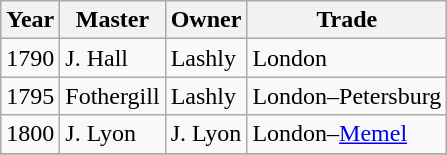<table class="sortable wikitable">
<tr>
<th>Year</th>
<th>Master</th>
<th>Owner</th>
<th>Trade</th>
</tr>
<tr>
<td>1790</td>
<td>J. Hall</td>
<td>Lashly</td>
<td>London</td>
</tr>
<tr>
<td>1795</td>
<td>Fothergill</td>
<td>Lashly</td>
<td>London–Petersburg</td>
</tr>
<tr>
<td>1800</td>
<td>J. Lyon</td>
<td>J. Lyon</td>
<td>London–<a href='#'>Memel</a></td>
</tr>
<tr>
</tr>
</table>
